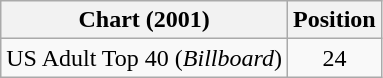<table class="wikitable">
<tr>
<th>Chart (2001)</th>
<th>Position</th>
</tr>
<tr>
<td>US Adult Top 40 (<em>Billboard</em>)</td>
<td align="center">24</td>
</tr>
</table>
